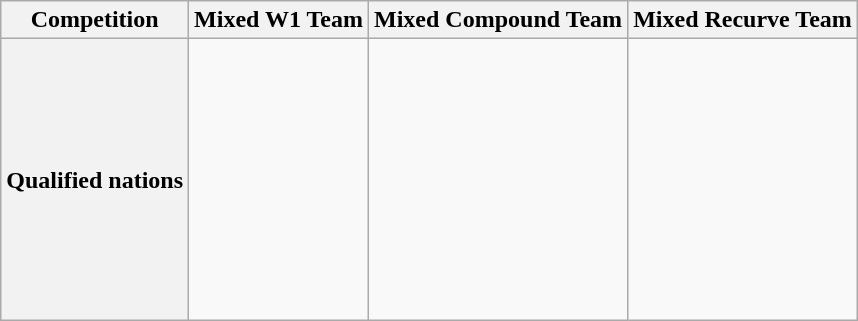<table class="wikitable">
<tr>
<th>Competition</th>
<th>Mixed W1 Team</th>
<th>Mixed Compound Team</th>
<th>Mixed Recurve Team</th>
</tr>
<tr>
<th>Qualified nations</th>
<td><br><br><br><br><br><br><br></td>
<td><br><br><br><br><br><br><br><br><br><br></td>
<td><br><br><br><br></td>
</tr>
</table>
